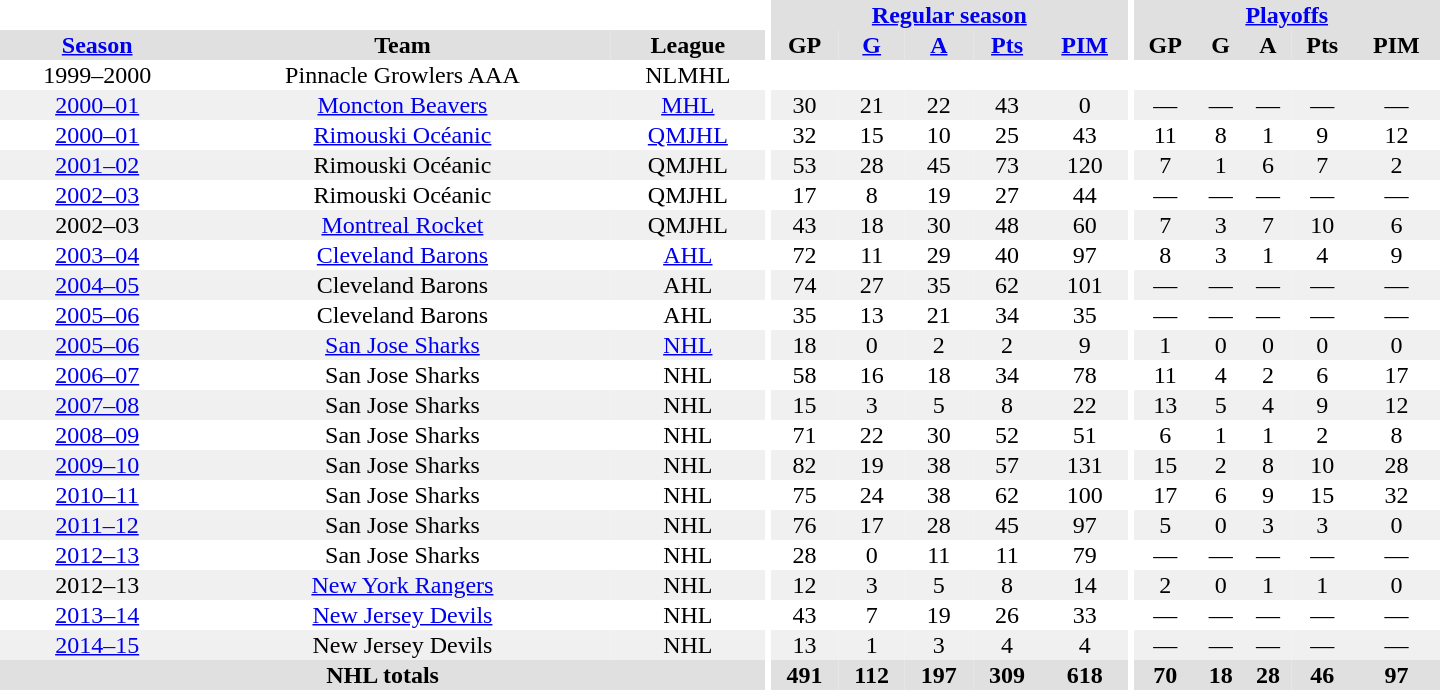<table border="0" cellpadding="1" cellspacing="0" style="text-align:center; width:60em">
<tr bgcolor="#e0e0e0">
<th colspan="3" bgcolor="#ffffff"></th>
<th rowspan="99" bgcolor="#ffffff"></th>
<th colspan="5"><a href='#'>Regular season</a></th>
<th rowspan="99" bgcolor="#ffffff"></th>
<th colspan="5"><a href='#'>Playoffs</a></th>
</tr>
<tr bgcolor="#e0e0e0">
<th><a href='#'>Season</a></th>
<th>Team</th>
<th>League</th>
<th>GP</th>
<th><a href='#'>G</a></th>
<th><a href='#'>A</a></th>
<th><a href='#'>Pts</a></th>
<th><a href='#'>PIM</a></th>
<th>GP</th>
<th>G</th>
<th>A</th>
<th>Pts</th>
<th>PIM</th>
</tr>
<tr>
<td>1999–2000</td>
<td>Pinnacle Growlers AAA</td>
<td>NLMHL</td>
</tr>
<tr bgcolor="#f0f0f0">
<td><a href='#'>2000–01</a></td>
<td><a href='#'>Moncton Beavers</a></td>
<td><a href='#'>MHL</a></td>
<td>30</td>
<td>21</td>
<td>22</td>
<td>43</td>
<td>0</td>
<td>—</td>
<td>—</td>
<td>—</td>
<td>—</td>
<td>—</td>
</tr>
<tr>
<td><a href='#'>2000–01</a></td>
<td><a href='#'>Rimouski Océanic</a></td>
<td><a href='#'>QMJHL</a></td>
<td>32</td>
<td>15</td>
<td>10</td>
<td>25</td>
<td>43</td>
<td>11</td>
<td>8</td>
<td>1</td>
<td>9</td>
<td>12</td>
</tr>
<tr bgcolor="#f0f0f0">
<td><a href='#'>2001–02</a></td>
<td>Rimouski Océanic</td>
<td>QMJHL</td>
<td>53</td>
<td>28</td>
<td>45</td>
<td>73</td>
<td>120</td>
<td>7</td>
<td>1</td>
<td>6</td>
<td>7</td>
<td>2</td>
</tr>
<tr>
<td><a href='#'>2002–03</a></td>
<td>Rimouski Océanic</td>
<td>QMJHL</td>
<td>17</td>
<td>8</td>
<td>19</td>
<td>27</td>
<td>44</td>
<td>—</td>
<td>—</td>
<td>—</td>
<td>—</td>
<td>—</td>
</tr>
<tr bgcolor="#f0f0f0">
<td>2002–03</td>
<td><a href='#'>Montreal Rocket</a></td>
<td>QMJHL</td>
<td>43</td>
<td>18</td>
<td>30</td>
<td>48</td>
<td>60</td>
<td>7</td>
<td>3</td>
<td>7</td>
<td>10</td>
<td>6</td>
</tr>
<tr>
<td><a href='#'>2003–04</a></td>
<td><a href='#'>Cleveland Barons</a></td>
<td><a href='#'>AHL</a></td>
<td>72</td>
<td>11</td>
<td>29</td>
<td>40</td>
<td>97</td>
<td>8</td>
<td>3</td>
<td>1</td>
<td>4</td>
<td>9</td>
</tr>
<tr bgcolor="#f0f0f0">
<td><a href='#'>2004–05</a></td>
<td>Cleveland Barons</td>
<td>AHL</td>
<td>74</td>
<td>27</td>
<td>35</td>
<td>62</td>
<td>101</td>
<td>—</td>
<td>—</td>
<td>—</td>
<td>—</td>
<td>—</td>
</tr>
<tr>
<td><a href='#'>2005–06</a></td>
<td>Cleveland Barons</td>
<td>AHL</td>
<td>35</td>
<td>13</td>
<td>21</td>
<td>34</td>
<td>35</td>
<td>—</td>
<td>—</td>
<td>—</td>
<td>—</td>
<td>—</td>
</tr>
<tr bgcolor="#f0f0f0">
<td><a href='#'>2005–06</a></td>
<td><a href='#'>San Jose Sharks</a></td>
<td><a href='#'>NHL</a></td>
<td>18</td>
<td>0</td>
<td>2</td>
<td>2</td>
<td>9</td>
<td>1</td>
<td>0</td>
<td>0</td>
<td>0</td>
<td>0</td>
</tr>
<tr>
<td><a href='#'>2006–07</a></td>
<td>San Jose Sharks</td>
<td>NHL</td>
<td>58</td>
<td>16</td>
<td>18</td>
<td>34</td>
<td>78</td>
<td>11</td>
<td>4</td>
<td>2</td>
<td>6</td>
<td>17</td>
</tr>
<tr bgcolor="#f0f0f0">
<td><a href='#'>2007–08</a></td>
<td>San Jose Sharks</td>
<td>NHL</td>
<td>15</td>
<td>3</td>
<td>5</td>
<td>8</td>
<td>22</td>
<td>13</td>
<td>5</td>
<td>4</td>
<td>9</td>
<td>12</td>
</tr>
<tr>
<td><a href='#'>2008–09</a></td>
<td>San Jose Sharks</td>
<td>NHL</td>
<td>71</td>
<td>22</td>
<td>30</td>
<td>52</td>
<td>51</td>
<td>6</td>
<td>1</td>
<td>1</td>
<td>2</td>
<td>8</td>
</tr>
<tr bgcolor="#f0f0f0">
<td><a href='#'>2009–10</a></td>
<td>San Jose Sharks</td>
<td>NHL</td>
<td>82</td>
<td>19</td>
<td>38</td>
<td>57</td>
<td>131</td>
<td>15</td>
<td>2</td>
<td>8</td>
<td>10</td>
<td>28</td>
</tr>
<tr>
<td><a href='#'>2010–11</a></td>
<td>San Jose Sharks</td>
<td>NHL</td>
<td>75</td>
<td>24</td>
<td>38</td>
<td>62</td>
<td>100</td>
<td>17</td>
<td>6</td>
<td>9</td>
<td>15</td>
<td>32</td>
</tr>
<tr bgcolor="#f0f0f0">
<td><a href='#'>2011–12</a></td>
<td>San Jose Sharks</td>
<td>NHL</td>
<td>76</td>
<td>17</td>
<td>28</td>
<td>45</td>
<td>97</td>
<td>5</td>
<td>0</td>
<td>3</td>
<td>3</td>
<td>0</td>
</tr>
<tr>
<td><a href='#'>2012–13</a></td>
<td>San Jose Sharks</td>
<td>NHL</td>
<td>28</td>
<td>0</td>
<td>11</td>
<td>11</td>
<td>79</td>
<td>—</td>
<td>—</td>
<td>—</td>
<td>—</td>
<td>—</td>
</tr>
<tr bgcolor="#f0f0f0">
<td>2012–13</td>
<td><a href='#'>New York Rangers</a></td>
<td>NHL</td>
<td>12</td>
<td>3</td>
<td>5</td>
<td>8</td>
<td>14</td>
<td>2</td>
<td>0</td>
<td>1</td>
<td>1</td>
<td>0</td>
</tr>
<tr>
<td><a href='#'>2013–14</a></td>
<td><a href='#'>New Jersey Devils</a></td>
<td>NHL</td>
<td>43</td>
<td>7</td>
<td>19</td>
<td>26</td>
<td>33</td>
<td>—</td>
<td>—</td>
<td>—</td>
<td>—</td>
<td>—</td>
</tr>
<tr bgcolor="#f0f0f0">
<td><a href='#'>2014–15</a></td>
<td>New Jersey Devils</td>
<td>NHL</td>
<td>13</td>
<td>1</td>
<td>3</td>
<td>4</td>
<td>4</td>
<td>—</td>
<td>—</td>
<td>—</td>
<td>—</td>
<td>—</td>
</tr>
<tr bgcolor="#e0e0e0">
<th colspan="3">NHL totals</th>
<th>491</th>
<th>112</th>
<th>197</th>
<th>309</th>
<th>618</th>
<th>70</th>
<th>18</th>
<th>28</th>
<th>46</th>
<th>97</th>
</tr>
</table>
